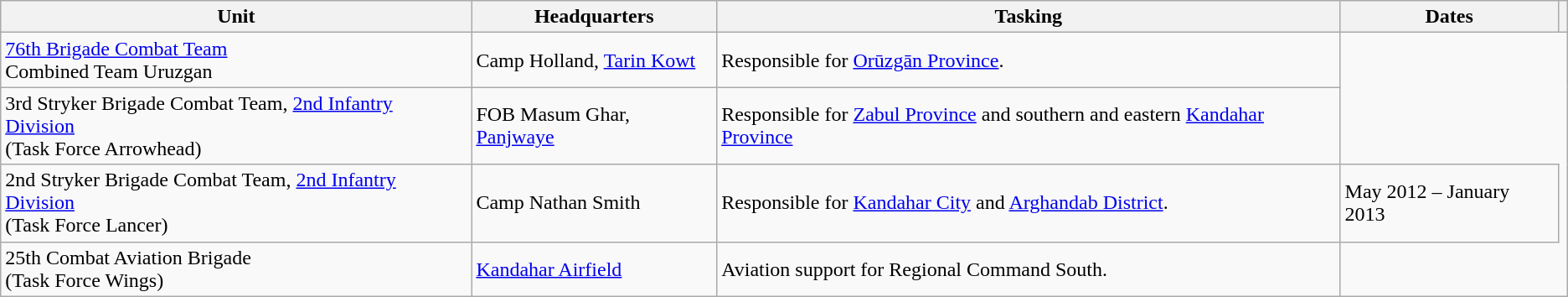<table class="wikitable">
<tr>
<th>Unit</th>
<th>Headquarters</th>
<th>Tasking</th>
<th>Dates</th>
<th></th>
</tr>
<tr>
<td><a href='#'>76th Brigade Combat Team</a><br>Combined Team Uruzgan</td>
<td>Camp Holland, <a href='#'>Tarin Kowt</a></td>
<td>Responsible for <a href='#'>Orūzgān Province</a>.</td>
</tr>
<tr>
<td>3rd Stryker Brigade Combat Team, <a href='#'>2nd Infantry Division</a><br>(Task Force Arrowhead)</td>
<td>FOB Masum Ghar, <a href='#'>Panjwaye</a></td>
<td>Responsible for <a href='#'>Zabul Province</a> and southern and eastern <a href='#'>Kandahar Province</a></td>
</tr>
<tr>
<td>2nd Stryker Brigade Combat Team, <a href='#'>2nd Infantry Division</a> <br>(Task Force Lancer)</td>
<td>Camp Nathan Smith</td>
<td>Responsible for <a href='#'>Kandahar City</a> and <a href='#'>Arghandab District</a>.</td>
<td>May 2012 – January 2013</td>
</tr>
<tr>
<td>25th Combat Aviation Brigade<br>(Task Force Wings)</td>
<td><a href='#'>Kandahar Airfield</a></td>
<td>Aviation support for Regional Command South.</td>
</tr>
</table>
